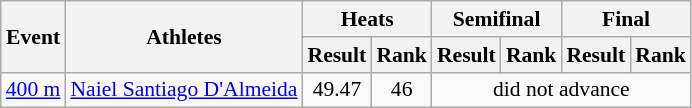<table class="wikitable" border="1" style="font-size:90%">
<tr>
<th rowspan="2">Event</th>
<th rowspan="2">Athletes</th>
<th colspan="2">Heats</th>
<th colspan="2">Semifinal</th>
<th colspan="2">Final</th>
</tr>
<tr>
<th>Result</th>
<th>Rank</th>
<th>Result</th>
<th>Rank</th>
<th>Result</th>
<th>Rank</th>
</tr>
<tr>
<td><a href='#'>400 m</a></td>
<td><a href='#'>Naiel Santiago D'Almeida</a></td>
<td align=center>49.47</td>
<td align=center>46</td>
<td align=center colspan=4>did not advance</td>
</tr>
</table>
